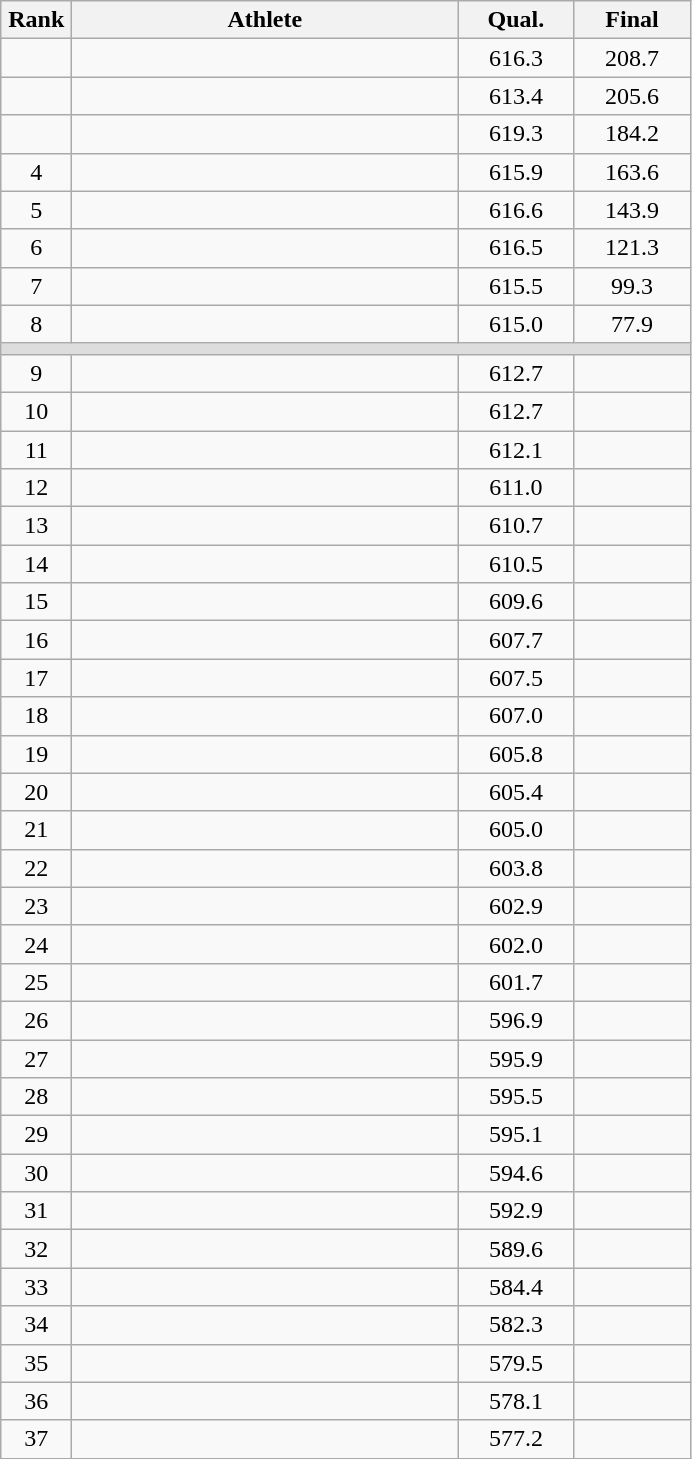<table class="wikitable" style="text-align:center">
<tr>
<th width=40>Rank</th>
<th width=250>Athlete</th>
<th width=70>Qual.</th>
<th width=70>Final</th>
</tr>
<tr>
<td></td>
<td align=left></td>
<td>616.3</td>
<td>208.7</td>
</tr>
<tr>
<td></td>
<td align=left></td>
<td>613.4</td>
<td>205.6</td>
</tr>
<tr>
<td></td>
<td align=left></td>
<td>619.3</td>
<td>184.2</td>
</tr>
<tr>
<td>4</td>
<td align=left></td>
<td>615.9</td>
<td>163.6</td>
</tr>
<tr>
<td>5</td>
<td align=left></td>
<td>616.6</td>
<td>143.9</td>
</tr>
<tr>
<td>6</td>
<td align=left></td>
<td>616.5</td>
<td>121.3</td>
</tr>
<tr>
<td>7</td>
<td align=left></td>
<td>615.5</td>
<td>99.3</td>
</tr>
<tr>
<td>8</td>
<td align=left></td>
<td>615.0</td>
<td>77.9</td>
</tr>
<tr bgcolor=#DDDDDD>
<td colspan=4></td>
</tr>
<tr>
<td>9</td>
<td align=left></td>
<td>612.7</td>
<td></td>
</tr>
<tr>
<td>10</td>
<td align=left></td>
<td>612.7</td>
<td></td>
</tr>
<tr>
<td>11</td>
<td align=left></td>
<td>612.1</td>
<td></td>
</tr>
<tr>
<td>12</td>
<td align=left></td>
<td>611.0</td>
<td></td>
</tr>
<tr>
<td>13</td>
<td align=left></td>
<td>610.7</td>
<td></td>
</tr>
<tr>
<td>14</td>
<td align=left></td>
<td>610.5</td>
<td></td>
</tr>
<tr>
<td>15</td>
<td align=left></td>
<td>609.6</td>
<td></td>
</tr>
<tr>
<td>16</td>
<td align=left></td>
<td>607.7</td>
<td></td>
</tr>
<tr>
<td>17</td>
<td align=left></td>
<td>607.5</td>
<td></td>
</tr>
<tr>
<td>18</td>
<td align=left></td>
<td>607.0</td>
<td></td>
</tr>
<tr>
<td>19</td>
<td align=left></td>
<td>605.8</td>
<td></td>
</tr>
<tr>
<td>20</td>
<td align=left></td>
<td>605.4</td>
<td></td>
</tr>
<tr>
<td>21</td>
<td align=left></td>
<td>605.0</td>
<td></td>
</tr>
<tr>
<td>22</td>
<td align=left></td>
<td>603.8</td>
<td></td>
</tr>
<tr>
<td>23</td>
<td align=left></td>
<td>602.9</td>
<td></td>
</tr>
<tr>
<td>24</td>
<td align=left></td>
<td>602.0</td>
<td></td>
</tr>
<tr>
<td>25</td>
<td align=left></td>
<td>601.7</td>
<td></td>
</tr>
<tr>
<td>26</td>
<td align=left></td>
<td>596.9</td>
<td></td>
</tr>
<tr>
<td>27</td>
<td align=left></td>
<td>595.9</td>
<td></td>
</tr>
<tr>
<td>28</td>
<td align=left></td>
<td>595.5</td>
<td></td>
</tr>
<tr>
<td>29</td>
<td align=left></td>
<td>595.1</td>
<td></td>
</tr>
<tr>
<td>30</td>
<td align=left></td>
<td>594.6</td>
<td></td>
</tr>
<tr>
<td>31</td>
<td align=left></td>
<td>592.9</td>
<td></td>
</tr>
<tr>
<td>32</td>
<td align=left></td>
<td>589.6</td>
<td></td>
</tr>
<tr>
<td>33</td>
<td align=left></td>
<td>584.4</td>
<td></td>
</tr>
<tr>
<td>34</td>
<td align=left></td>
<td>582.3</td>
<td></td>
</tr>
<tr>
<td>35</td>
<td align=left></td>
<td>579.5</td>
<td></td>
</tr>
<tr>
<td>36</td>
<td align=left></td>
<td>578.1</td>
<td></td>
</tr>
<tr>
<td>37</td>
<td align=left></td>
<td>577.2</td>
<td></td>
</tr>
</table>
